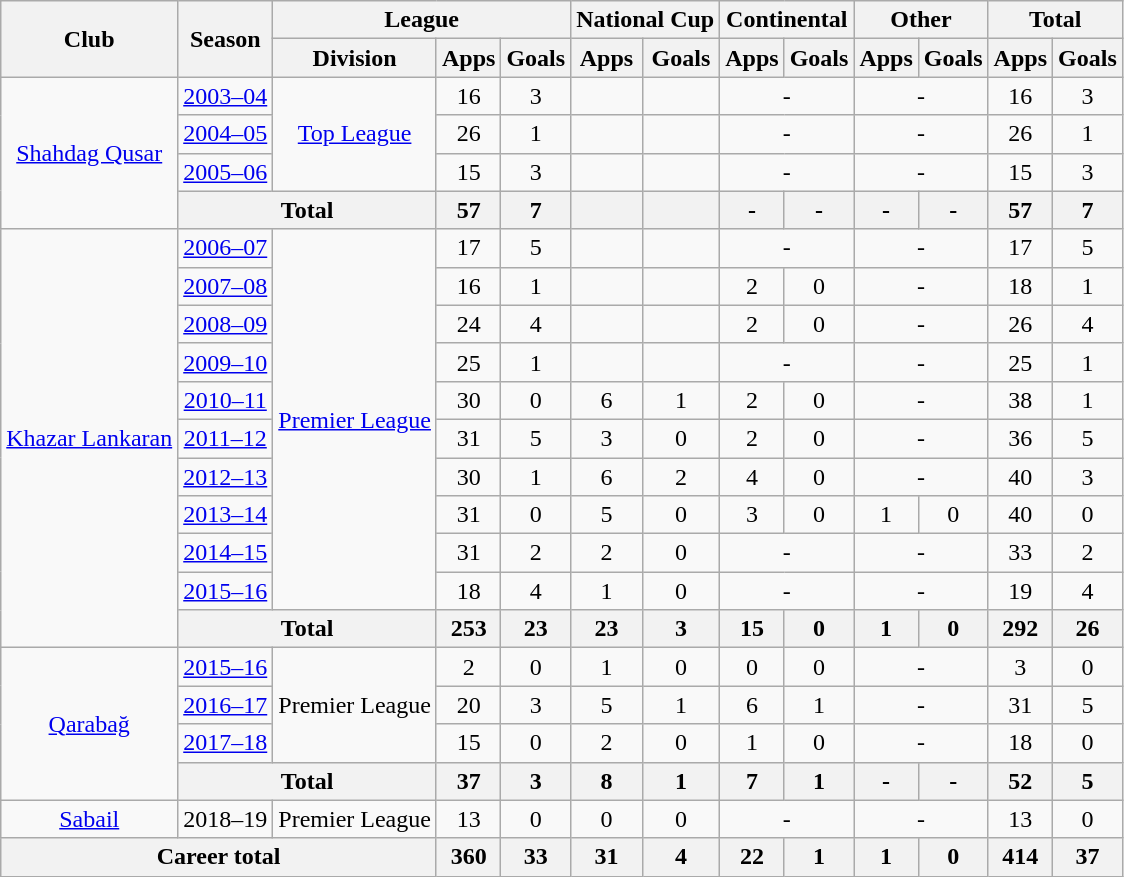<table class="wikitable" style="text-align: center;">
<tr>
<th rowspan="2">Club</th>
<th rowspan="2">Season</th>
<th colspan="3">League</th>
<th colspan="2">National Cup</th>
<th colspan="2">Continental</th>
<th colspan="2">Other</th>
<th colspan="2">Total</th>
</tr>
<tr>
<th>Division</th>
<th>Apps</th>
<th>Goals</th>
<th>Apps</th>
<th>Goals</th>
<th>Apps</th>
<th>Goals</th>
<th>Apps</th>
<th>Goals</th>
<th>Apps</th>
<th>Goals</th>
</tr>
<tr>
<td rowspan="4"><a href='#'>Shahdag Qusar</a></td>
<td><a href='#'>2003–04</a></td>
<td rowspan="3"><a href='#'>Top League</a></td>
<td>16</td>
<td>3</td>
<td></td>
<td></td>
<td colspan="2">-</td>
<td colspan="2">-</td>
<td>16</td>
<td>3</td>
</tr>
<tr>
<td><a href='#'>2004–05</a></td>
<td>26</td>
<td>1</td>
<td></td>
<td></td>
<td colspan="2">-</td>
<td colspan="2">-</td>
<td>26</td>
<td>1</td>
</tr>
<tr>
<td><a href='#'>2005–06</a></td>
<td>15</td>
<td>3</td>
<td></td>
<td></td>
<td colspan="2">-</td>
<td colspan="2">-</td>
<td>15</td>
<td>3</td>
</tr>
<tr>
<th colspan="2">Total</th>
<th>57</th>
<th>7</th>
<th></th>
<th></th>
<th>-</th>
<th>-</th>
<th>-</th>
<th>-</th>
<th>57</th>
<th>7</th>
</tr>
<tr>
<td rowspan="11"><a href='#'>Khazar Lankaran</a></td>
<td><a href='#'>2006–07</a></td>
<td rowspan="10"><a href='#'>Premier League</a></td>
<td>17</td>
<td>5</td>
<td></td>
<td></td>
<td colspan="2">-</td>
<td colspan="2">-</td>
<td>17</td>
<td>5</td>
</tr>
<tr>
<td><a href='#'>2007–08</a></td>
<td>16</td>
<td>1</td>
<td></td>
<td></td>
<td>2</td>
<td>0</td>
<td colspan="2">-</td>
<td>18</td>
<td>1</td>
</tr>
<tr>
<td><a href='#'>2008–09</a></td>
<td>24</td>
<td>4</td>
<td></td>
<td></td>
<td>2</td>
<td>0</td>
<td colspan="2">-</td>
<td>26</td>
<td>4</td>
</tr>
<tr>
<td><a href='#'>2009–10</a></td>
<td>25</td>
<td>1</td>
<td></td>
<td></td>
<td colspan="2">-</td>
<td colspan="2">-</td>
<td>25</td>
<td>1</td>
</tr>
<tr>
<td><a href='#'>2010–11</a></td>
<td>30</td>
<td>0</td>
<td>6</td>
<td>1</td>
<td>2</td>
<td>0</td>
<td colspan="2">-</td>
<td>38</td>
<td>1</td>
</tr>
<tr>
<td><a href='#'>2011–12</a></td>
<td>31</td>
<td>5</td>
<td>3</td>
<td>0</td>
<td>2</td>
<td>0</td>
<td colspan="2">-</td>
<td>36</td>
<td>5</td>
</tr>
<tr>
<td><a href='#'>2012–13</a></td>
<td>30</td>
<td>1</td>
<td>6</td>
<td>2</td>
<td>4</td>
<td>0</td>
<td colspan="2">-</td>
<td>40</td>
<td>3</td>
</tr>
<tr>
<td><a href='#'>2013–14</a></td>
<td>31</td>
<td>0</td>
<td>5</td>
<td>0</td>
<td>3</td>
<td>0</td>
<td>1</td>
<td>0</td>
<td>40</td>
<td>0</td>
</tr>
<tr>
<td><a href='#'>2014–15</a></td>
<td>31</td>
<td>2</td>
<td>2</td>
<td>0</td>
<td colspan="2">-</td>
<td colspan="2">-</td>
<td>33</td>
<td>2</td>
</tr>
<tr>
<td><a href='#'>2015–16</a></td>
<td>18</td>
<td>4</td>
<td>1</td>
<td>0</td>
<td colspan="2">-</td>
<td colspan="2">-</td>
<td>19</td>
<td>4</td>
</tr>
<tr>
<th colspan="2">Total</th>
<th>253</th>
<th>23</th>
<th>23</th>
<th>3</th>
<th>15</th>
<th>0</th>
<th>1</th>
<th>0</th>
<th>292</th>
<th>26</th>
</tr>
<tr>
<td rowspan="4"><a href='#'>Qarabağ</a></td>
<td><a href='#'>2015–16</a></td>
<td rowspan="3">Premier League</td>
<td>2</td>
<td>0</td>
<td>1</td>
<td>0</td>
<td>0</td>
<td>0</td>
<td colspan="2">-</td>
<td>3</td>
<td>0</td>
</tr>
<tr>
<td><a href='#'>2016–17</a></td>
<td>20</td>
<td>3</td>
<td>5</td>
<td>1</td>
<td>6</td>
<td>1</td>
<td colspan="2">-</td>
<td>31</td>
<td>5</td>
</tr>
<tr>
<td><a href='#'>2017–18</a></td>
<td>15</td>
<td>0</td>
<td>2</td>
<td>0</td>
<td>1</td>
<td>0</td>
<td colspan="2">-</td>
<td>18</td>
<td>0</td>
</tr>
<tr>
<th colspan="2">Total</th>
<th>37</th>
<th>3</th>
<th>8</th>
<th>1</th>
<th>7</th>
<th>1</th>
<th>-</th>
<th>-</th>
<th>52</th>
<th>5</th>
</tr>
<tr>
<td><a href='#'>Sabail</a></td>
<td>2018–19</td>
<td>Premier League</td>
<td>13</td>
<td>0</td>
<td>0</td>
<td>0</td>
<td colspan="2">-</td>
<td colspan="2">-</td>
<td>13</td>
<td>0</td>
</tr>
<tr>
<th colspan="3">Career total</th>
<th>360</th>
<th>33</th>
<th>31</th>
<th>4</th>
<th>22</th>
<th>1</th>
<th>1</th>
<th>0</th>
<th>414</th>
<th>37</th>
</tr>
</table>
